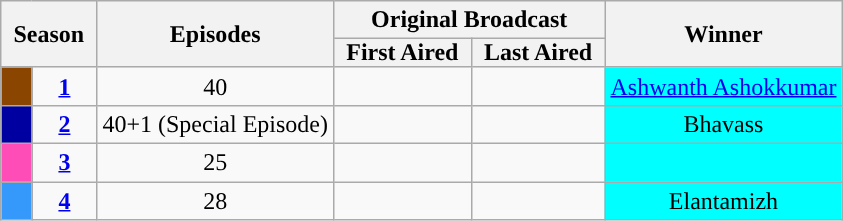<table class="wikitable" style="text-align:center">
<tr>
<th style="padding: 0 8px" colspan="2" rowspan="2">Season</th>
<th style="padding: 0 8px" rowspan="2">Episodes</th>
<th colspan="2">Original Broadcast</th>
<th rowspan="2">Winner</th>
</tr>
<tr>
<th style="padding: 0 8px">First Aired</th>
<th style="padding: 0 8px">Last Aired</th>
</tr>
<tr>
<td style="background:#8A4500"></td>
<td align="center"><strong><a href='#'>1</a></strong></td>
<td>40</td>
<td align="center"></td>
<td></td>
<td style="background:cyan;"><a href='#'>Ashwanth Ashokkumar</a></td>
</tr>
<tr>
<td style="background:#0000A0"></td>
<td align="center"><strong><a href='#'>2</a></strong></td>
<td>40+1 (Special Episode)</td>
<td align="center"></td>
<td></td>
<td style="background:cyan;">Bhavass</td>
</tr>
<tr>
<td style="background:#FF4DB8"></td>
<td align="center"><strong><a href='#'>3</a></strong></td>
<td>25</td>
<td align="center"></td>
<td></td>
<td style="background:cyan;"></td>
</tr>
<tr>
<td style="background:#3598FB"></td>
<td align="center"><strong><a href='#'>4</a></strong></td>
<td>28</td>
<td align="center"></td>
<td></td>
<td style="background:cyan;">Elantamizh</td>
</tr>
</table>
